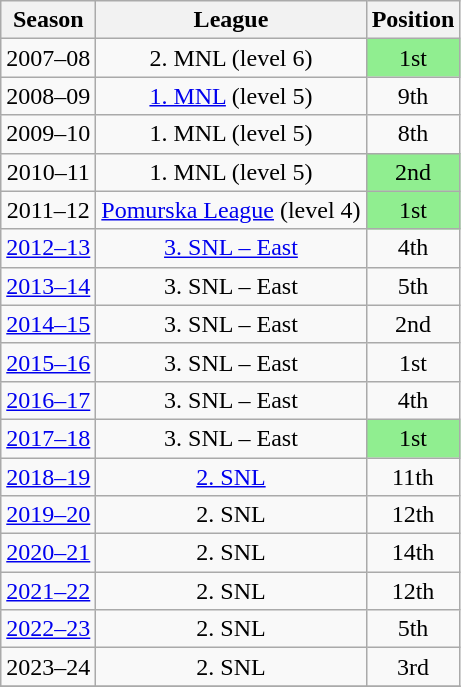<table class="wikitable" style="text-align: center">
<tr>
<th>Season</th>
<th>League</th>
<th>Position</th>
</tr>
<tr>
<td>2007–08</td>
<td>2. MNL (level 6)</td>
<td style="background: #90EE90;">1st</td>
</tr>
<tr>
<td>2008–09</td>
<td><a href='#'>1. MNL</a> (level 5)</td>
<td>9th</td>
</tr>
<tr>
<td>2009–10</td>
<td>1. MNL (level 5)</td>
<td>8th</td>
</tr>
<tr>
<td>2010–11</td>
<td>1. MNL (level 5)</td>
<td style="background: #90EE90;">2nd</td>
</tr>
<tr>
<td>2011–12</td>
<td><a href='#'>Pomurska League</a> (level 4)</td>
<td style="background: #90EE90;">1st</td>
</tr>
<tr>
<td><a href='#'>2012–13</a></td>
<td><a href='#'>3. SNL – East</a></td>
<td>4th</td>
</tr>
<tr>
<td><a href='#'>2013–14</a></td>
<td>3. SNL – East</td>
<td>5th</td>
</tr>
<tr>
<td><a href='#'>2014–15</a></td>
<td>3. SNL – East</td>
<td>2nd</td>
</tr>
<tr>
<td><a href='#'>2015–16</a></td>
<td>3. SNL – East</td>
<td>1st</td>
</tr>
<tr>
<td><a href='#'>2016–17</a></td>
<td>3. SNL – East</td>
<td>4th</td>
</tr>
<tr>
<td><a href='#'>2017–18</a></td>
<td>3. SNL – East</td>
<td style="background: #90EE90;">1st</td>
</tr>
<tr>
<td><a href='#'>2018–19</a></td>
<td><a href='#'>2. SNL</a></td>
<td>11th</td>
</tr>
<tr>
<td><a href='#'>2019–20</a></td>
<td>2. SNL</td>
<td>12th</td>
</tr>
<tr>
<td><a href='#'>2020–21</a></td>
<td>2. SNL</td>
<td>14th</td>
</tr>
<tr>
<td><a href='#'>2021–22</a></td>
<td>2. SNL</td>
<td>12th</td>
</tr>
<tr>
<td><a href='#'>2022–23</a></td>
<td>2. SNL</td>
<td>5th</td>
</tr>
<tr>
<td>2023–24</td>
<td>2. SNL</td>
<td>3rd</td>
</tr>
<tr>
</tr>
</table>
